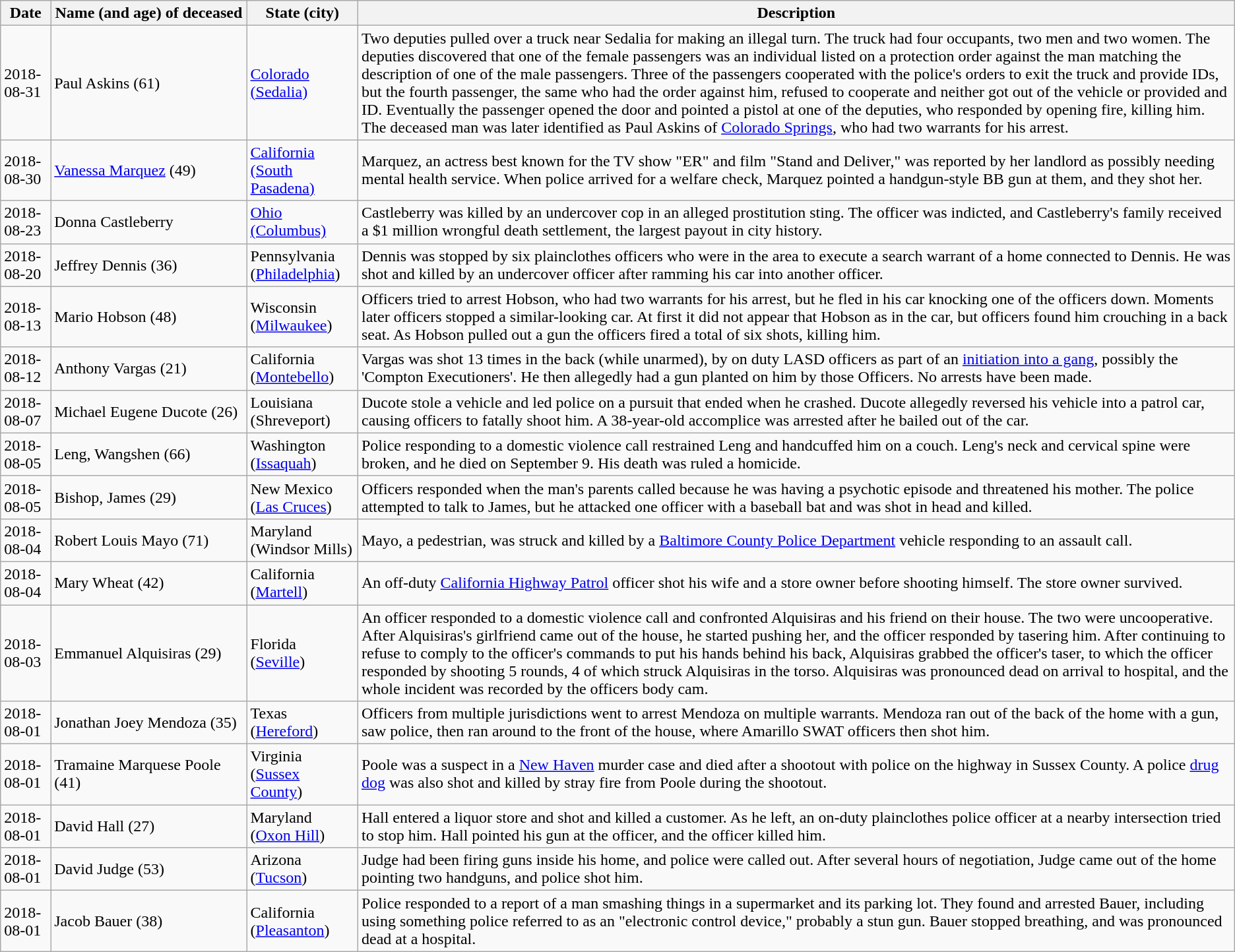<table class="wikitable sortable" border="1" id="killed">
<tr>
<th>Date</th>
<th nowrap>Name (and age) of deceased</th>
<th>State (city)</th>
<th>Description</th>
</tr>
<tr>
<td>2018-08-31</td>
<td>Paul Askins (61)</td>
<td><a href='#'>Colorado (Sedalia)</a></td>
<td>Two deputies pulled over a truck near Sedalia for making an illegal turn. The truck had four occupants, two men and two women. The deputies discovered that one of the female passengers was an individual listed on a protection order against the man matching the description of one of the male passengers. Three of the passengers cooperated with the police's orders to exit the truck and provide IDs, but the fourth passenger, the same who had the order against him, refused to cooperate and neither got out of the vehicle or provided and ID. Eventually the passenger opened the door and pointed a pistol at one of the deputies, who responded by opening fire, killing him. The deceased man was later identified as Paul Askins of <a href='#'>Colorado Springs</a>, who had two warrants for his arrest.</td>
</tr>
<tr>
<td>2018-08-30</td>
<td><a href='#'>Vanessa Marquez</a> (49)</td>
<td><a href='#'>California (South Pasadena)</a></td>
<td>Marquez, an actress best known for the TV show "ER" and film "Stand and Deliver," was reported by her landlord as possibly needing mental health service. When police arrived for a welfare check, Marquez pointed a handgun-style BB gun at them, and they shot her.</td>
</tr>
<tr>
<td>2018-08-23</td>
<td>Donna Castleberry</td>
<td><a href='#'>Ohio (Columbus)</a></td>
<td>Castleberry was killed by an undercover cop in an alleged prostitution sting. The officer was indicted, and Castleberry's family received a $1 million wrongful death settlement, the largest payout in city history.</td>
</tr>
<tr>
<td>2018-08-20</td>
<td>Jeffrey Dennis (36)</td>
<td>Pennsylvania (<a href='#'>Philadelphia</a>)</td>
<td>Dennis was stopped by six plainclothes officers who were in the area to execute a search warrant of a home connected to Dennis. He was shot and killed by an undercover officer after ramming his car into another officer.</td>
</tr>
<tr>
<td>2018-08-13</td>
<td>Mario Hobson (48)</td>
<td>Wisconsin (<a href='#'>Milwaukee</a>)</td>
<td>Officers tried to arrest Hobson, who had two warrants for his arrest, but he fled in his car knocking one of the officers down. Moments later officers stopped a similar-looking car. At first it did not appear that Hobson as in the car, but officers found him crouching in a back seat. As Hobson pulled out a gun the officers fired a total of six shots, killing him.</td>
</tr>
<tr>
<td>2018-08-12</td>
<td>Anthony Vargas (21)</td>
<td>California (<a href='#'>Montebello</a>)</td>
<td>Vargas was shot 13 times in the back (while unarmed), by on duty LASD officers as part of an <a href='#'>initiation into a gang</a>, possibly the 'Compton Executioners'. He then allegedly had a gun planted on him by those Officers. No arrests have been made.</td>
</tr>
<tr>
<td>2018-08-07</td>
<td>Michael Eugene Ducote (26)</td>
<td>Louisiana (Shreveport)</td>
<td>Ducote stole a vehicle and led police on a pursuit that ended when he crashed. Ducote allegedly reversed his vehicle into a patrol car, causing officers to fatally shoot him. A 38-year-old accomplice was arrested after he bailed out of the car.</td>
</tr>
<tr>
<td>2018-08-05</td>
<td>Leng, Wangshen (66)</td>
<td>Washington (<a href='#'>Issaquah</a>)</td>
<td>Police responding to a domestic violence call restrained Leng and handcuffed him on a couch. Leng's neck and cervical spine were broken, and he died on September 9. His death was ruled a homicide.</td>
</tr>
<tr>
<td>2018-08-05</td>
<td>Bishop, James (29)</td>
<td>New Mexico (<a href='#'>Las Cruces</a>)</td>
<td>Officers responded when the man's parents called because he was having a psychotic episode and threatened his mother. The police attempted to talk to James, but he attacked one officer with a baseball bat and was shot in head and killed.</td>
</tr>
<tr>
<td>2018-08-04</td>
<td>Robert Louis Mayo (71)</td>
<td>Maryland (Windsor Mills)</td>
<td>Mayo, a pedestrian, was struck and killed by a <a href='#'>Baltimore County Police Department</a> vehicle responding to an assault call.</td>
</tr>
<tr>
<td>2018-08-04</td>
<td>Mary Wheat (42)</td>
<td>California (<a href='#'>Martell</a>)</td>
<td>An off-duty <a href='#'>California Highway Patrol</a> officer shot his wife and a store owner before shooting himself. The store owner survived.</td>
</tr>
<tr>
<td>2018-08-03</td>
<td>Emmanuel Alquisiras (29)</td>
<td>Florida (<a href='#'>Seville</a>)</td>
<td>An officer responded to a domestic violence call and confronted Alquisiras and his friend on their house. The two were uncooperative. After Alquisiras's girlfriend came out of the house, he started pushing her, and the officer responded by tasering him. After continuing to refuse to comply to the officer's commands to put his hands behind his back, Alquisiras grabbed the officer's taser, to which the officer responded by shooting 5 rounds, 4 of which struck Alquisiras in the torso. Alquisiras was pronounced dead on arrival to hospital, and the whole incident was recorded by the officers body cam.</td>
</tr>
<tr>
<td>2018-08-01</td>
<td>Jonathan Joey Mendoza (35)</td>
<td>Texas (<a href='#'>Hereford</a>)</td>
<td>Officers from multiple jurisdictions went to arrest Mendoza on multiple warrants. Mendoza ran out of the back of the home with a gun, saw police, then ran around to the front of the house, where Amarillo SWAT officers then shot him.</td>
</tr>
<tr>
<td>2018-08-01</td>
<td>Tramaine Marquese Poole (41)</td>
<td>Virginia (<a href='#'>Sussex County</a>)</td>
<td>Poole was a suspect in a <a href='#'>New Haven</a> murder case and died after a shootout with police on the highway in Sussex County. A police <a href='#'>drug dog</a> was also shot and killed by stray fire from Poole during the shootout.</td>
</tr>
<tr>
<td>2018-08-01</td>
<td>David Hall (27)</td>
<td>Maryland (<a href='#'>Oxon Hill</a>)</td>
<td>Hall entered a liquor store and shot and killed a customer. As he left, an on-duty plainclothes police officer at a nearby intersection tried to stop him. Hall pointed his gun at the officer, and the officer killed him.</td>
</tr>
<tr>
<td>2018-08-01</td>
<td>David Judge (53)</td>
<td>Arizona (<a href='#'>Tucson</a>)</td>
<td>Judge had been firing guns inside his home, and police were called out. After several hours of negotiation, Judge came out of the home pointing two handguns, and police shot him.</td>
</tr>
<tr>
<td>2018-08-01</td>
<td>Jacob Bauer (38)</td>
<td>California (<a href='#'>Pleasanton</a>)</td>
<td>Police responded to a report of a man smashing things in a supermarket and its parking lot. They found and arrested Bauer, including using something police referred to as an "electronic control device," probably a stun gun. Bauer stopped breathing, and was pronounced dead at a hospital.</td>
</tr>
</table>
